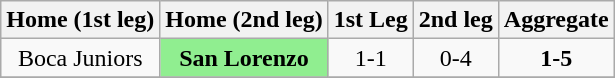<table class="wikitable" style="text-align: center;">
<tr>
<th>Home (1st leg)</th>
<th>Home (2nd leg)</th>
<th>1st Leg</th>
<th>2nd leg</th>
<th>Aggregate</th>
</tr>
<tr>
<td>Boca Juniors</td>
<td bgcolor="lightgreen"><strong>San Lorenzo</strong></td>
<td>1-1</td>
<td>0-4</td>
<td><strong>1-5</strong></td>
</tr>
<tr>
</tr>
</table>
